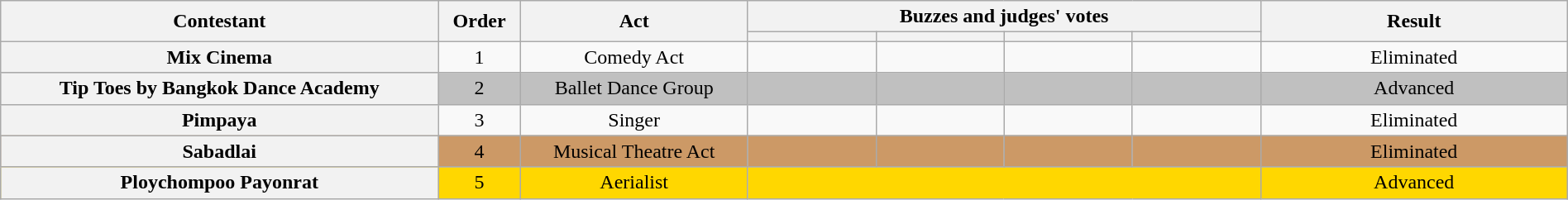<table class="wikitable plainrowheaders" style="width:100%; text-align:center;">
<tr>
<th scope="col" rowspan="2" class="unsortable" style="width:15;">Contestant</th>
<th scope="col" rowspan="2" style="width:3;">Order</th>
<th scope="col" rowspan="2" class="unsortable" style="width:15;">Act</th>
<th scope="col" colspan="4" class="unsortable" style="width:20;">Buzzes and judges' votes</th>
<th scope="col" rowspan="2" style="width:15em;">Result</th>
</tr>
<tr>
<th scope="col" style="width:6em;"></th>
<th scope="col" style="width:6em;"></th>
<th scope="col" style="width:6em;"></th>
<th scope="col" style="width:6em;"></th>
</tr>
<tr>
<th>Mix Cinema</th>
<td>1</td>
<td>Comedy Act</td>
<td></td>
<td></td>
<td></td>
<td></td>
<td>Eliminated</td>
</tr>
<tr bgcolor=silver>
<th>Tip Toes by Bangkok Dance Academy</th>
<td>2</td>
<td>Ballet Dance Group</td>
<td></td>
<td></td>
<td></td>
<td></td>
<td>Advanced</td>
</tr>
<tr>
<th>Pimpaya</th>
<td>3</td>
<td>Singer</td>
<td></td>
<td></td>
<td></td>
<td></td>
<td>Eliminated</td>
</tr>
<tr bgcolor=#c96>
<th>Sabadlai</th>
<td>4</td>
<td>Musical Theatre Act</td>
<td></td>
<td></td>
<td></td>
<td></td>
<td>Eliminated</td>
</tr>
<tr bgcolor=gold>
<th>Ploychompoo Payonrat</th>
<td>5</td>
<td>Aerialist</td>
<td colspan="4"></td>
<td>Advanced</td>
</tr>
</table>
